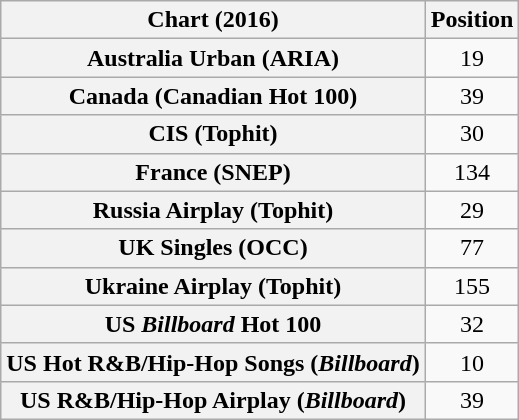<table class="wikitable plainrowheaders sortable" style="text-align:center">
<tr>
<th scope="col">Chart (2016)</th>
<th scope="col">Position</th>
</tr>
<tr>
<th scope="row">Australia Urban (ARIA)</th>
<td>19</td>
</tr>
<tr>
<th scope="row">Canada (Canadian Hot 100)</th>
<td>39</td>
</tr>
<tr>
<th scope="row">CIS (Tophit)</th>
<td>30</td>
</tr>
<tr>
<th scope="row">France (SNEP)</th>
<td>134</td>
</tr>
<tr>
<th scope="row">Russia Airplay (Tophit)</th>
<td>29</td>
</tr>
<tr>
<th scope="row">UK Singles (OCC)</th>
<td>77</td>
</tr>
<tr>
<th scope="row">Ukraine Airplay (Tophit)</th>
<td>155</td>
</tr>
<tr>
<th scope="row">US <em>Billboard</em> Hot 100</th>
<td>32</td>
</tr>
<tr>
<th scope="row">US Hot R&B/Hip-Hop Songs (<em>Billboard</em>)</th>
<td>10</td>
</tr>
<tr>
<th scope="row">US R&B/Hip-Hop Airplay  (<em>Billboard</em>)</th>
<td>39</td>
</tr>
</table>
